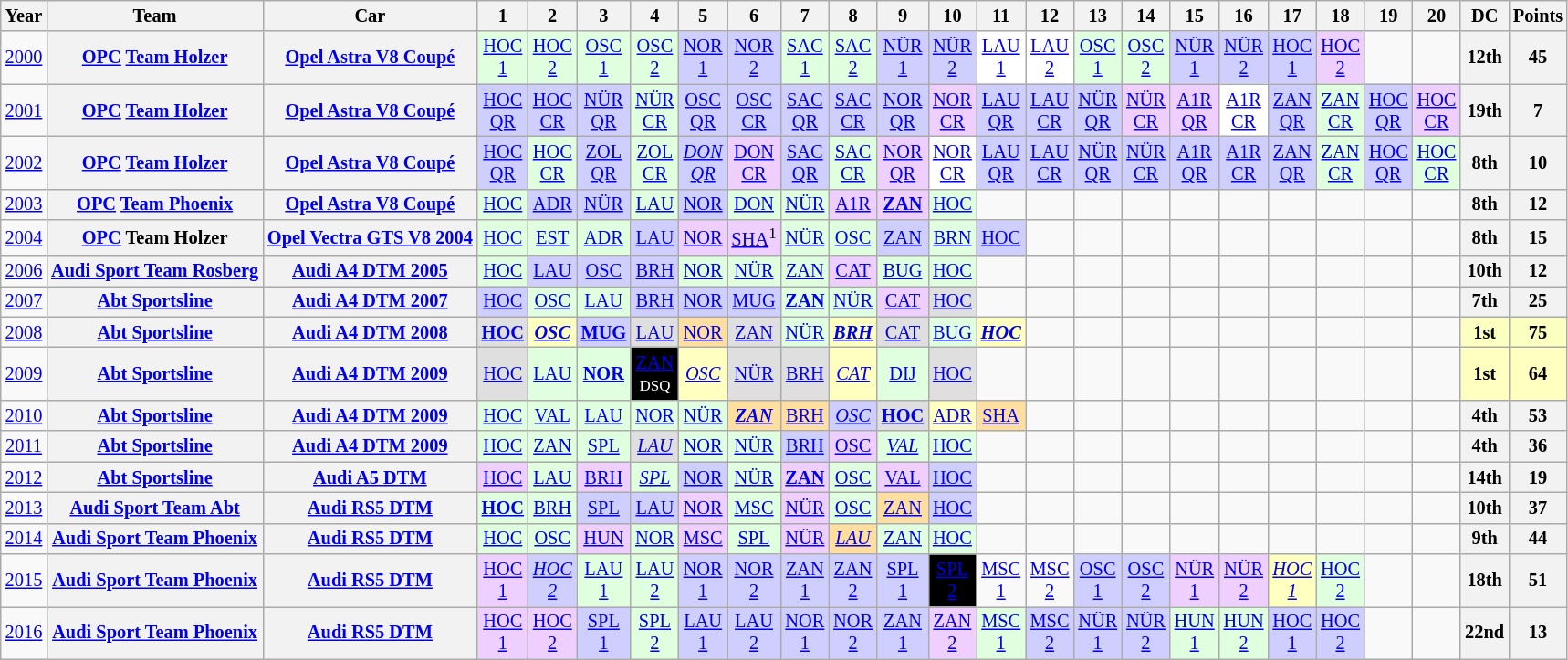<table class="wikitable" border="1" style="text-align:center; font-size:85%;">
<tr>
<th>Year</th>
<th>Team</th>
<th>Car</th>
<th>1</th>
<th>2</th>
<th>3</th>
<th>4</th>
<th>5</th>
<th>6</th>
<th>7</th>
<th>8</th>
<th>9</th>
<th>10</th>
<th>11</th>
<th>12</th>
<th>13</th>
<th>14</th>
<th>15</th>
<th>16</th>
<th>17</th>
<th>18</th>
<th>19</th>
<th>20</th>
<th>DC</th>
<th>Points</th>
</tr>
<tr>
<td><a href='#'>2000</a></td>
<th><a href='#'>OPC</a> <a href='#'>Team Holzer</a></th>
<th><a href='#'>Opel Astra V8 Coupé</a></th>
<td style="background:#dfffdf;"><a href='#'>HOC<br>1</a><br></td>
<td style="background:#dfffdf;"><a href='#'>HOC<br>2</a><br></td>
<td style="background:#dfffdf;"><a href='#'>OSC<br>1</a><br></td>
<td style="background:#dfffdf;"><a href='#'>OSC<br>2</a><br></td>
<td style="background:#cfcfff;"><a href='#'>NOR<br>1</a><br></td>
<td style="background:#cfcfff;"><a href='#'>NOR<br>2</a><br></td>
<td style="background:#dfffdf;"><a href='#'>SAC<br>1</a><br></td>
<td style="background:#dfffdf;"><a href='#'>SAC<br>2</a><br></td>
<td style="background:#cfcfff;"><a href='#'>NÜR<br>1</a><br></td>
<td style="background:#cfcfff;"><a href='#'>NÜR<br>2</a><br></td>
<td style="background:#FFFFFF;"><a href='#'>LAU<br>1</a><br></td>
<td style="background:#FFFFFF;"><a href='#'>LAU<br>2</a><br></td>
<td style="background:#dfffdf;"><a href='#'>OSC<br>1</a><br></td>
<td style="background:#dfffdf;"><a href='#'>OSC<br>2</a><br></td>
<td style="background:#cfcfff;"><a href='#'>NÜR<br>1</a><br></td>
<td style="background:#cfcfff;"><a href='#'>NÜR<br>2</a><br></td>
<td style="background:#cfcfff;"><a href='#'>HOC<br>1</a><br></td>
<td style="background:#efcfff;"><a href='#'>HOC<br>2</a><br></td>
<td></td>
<td></td>
<th>12th</th>
<th>45</th>
</tr>
<tr>
<td><a href='#'>2001</a></td>
<th><a href='#'>OPC</a> <a href='#'>Team Holzer</a></th>
<th><a href='#'>Opel Astra V8 Coupé</a></th>
<td style="background:#CFCFFF;"><a href='#'>HOC<br>QR</a><br></td>
<td style="background:#CFCFFF;"><a href='#'>HOC<br>CR</a><br></td>
<td style="background:#CFCFFF;"><a href='#'>NÜR<br>QR</a><br></td>
<td style="background:#DFFFDF;"><a href='#'>NÜR<br>CR</a><br></td>
<td style="background:#CFCFFF;"><a href='#'>OSC<br>QR</a><br></td>
<td style="background:#CFCFFF;"><a href='#'>OSC<br>CR</a><br></td>
<td style="background:#CFCFFF;"><a href='#'>SAC<br>QR</a><br></td>
<td style="background:#CFCFFF;"><a href='#'>SAC<br>CR</a><br></td>
<td style="background:#CFCFFF;"><a href='#'>NOR<br>QR</a><br></td>
<td style="background:#EFCFFF;"><a href='#'>NOR<br>CR</a><br></td>
<td style="background:#CFCFFF;"><a href='#'>LAU<br>QR</a><br></td>
<td style="background:#CFCFFF;"><a href='#'>LAU<br>CR</a><br></td>
<td style="background:#CFCFFF;"><a href='#'>NÜR<br>QR</a><br></td>
<td style="background:#EFCFFF;"><a href='#'>NÜR<br>CR</a><br></td>
<td style="background:#EFCFFF;"><a href='#'>A1R<br>QR</a><br></td>
<td style="background:#FFFFFF;"><a href='#'>A1R<br>CR</a><br></td>
<td style="background:#CFCFFF;"><a href='#'>ZAN<br>QR</a><br></td>
<td style="background:#DFFFDF;"><a href='#'>ZAN<br>CR</a><br></td>
<td style="background:#CFCFFF;"><a href='#'>HOC<br>QR</a><br></td>
<td style="background:#EFCFFF;"><a href='#'>HOC<br>CR</a><br></td>
<th>19th</th>
<th>7</th>
</tr>
<tr>
<td><a href='#'>2002</a></td>
<th><a href='#'>OPC</a> <a href='#'>Team Holzer</a></th>
<th><a href='#'>Opel Astra V8 Coupé</a></th>
<td style="background:#CFCFFF;"><a href='#'>HOC<br>QR</a><br></td>
<td style="background:#DFFFDF;"><a href='#'>HOC<br>CR</a><br></td>
<td style="background:#CFCFFF;"><a href='#'>ZOL<br>QR</a><br></td>
<td style="background:#DFFFDF;"><a href='#'>ZOL<br>CR</a><br></td>
<td style="background:#CFCFFF;"><em><a href='#'>DON<br>QR</a></em><br></td>
<td style="background:#EFCFFF;"><a href='#'>DON<br>CR</a><br></td>
<td style="background:#CFCFFF;"><a href='#'>SAC<br>QR</a><br></td>
<td style="background:#DFFFDF;"><a href='#'>SAC<br>CR</a><br></td>
<td style="background:#EFCFFF;"><a href='#'>NOR<br>QR</a><br></td>
<td style="background:#FFFFFF;"><a href='#'>NOR<br>CR</a><br></td>
<td style="background:#CFCFFF;"><a href='#'>LAU<br>QR</a><br></td>
<td style="background:#CFCFFF;"><a href='#'>LAU<br>CR</a><br></td>
<td style="background:#CFCFFF;"><a href='#'>NÜR<br>QR</a><br></td>
<td style="background:#CFCFFF;"><a href='#'>NÜR<br>CR</a><br></td>
<td style="background:#CFCFFF;"><a href='#'>A1R<br>QR</a><br></td>
<td style="background:#CFCFFF;"><a href='#'>A1R<br>CR</a><br></td>
<td style="background:#CFCFFF;"><a href='#'>ZAN<br>QR</a><br></td>
<td style="background:#DFFFDF;"><a href='#'>ZAN<br>CR</a><br></td>
<td style="background:#CFCFFF;"><a href='#'>HOC<br>QR</a><br></td>
<td style="background:#DFFFDF;"><a href='#'>HOC<br>CR</a><br></td>
<th>8th</th>
<th>10</th>
</tr>
<tr>
<td><a href='#'>2003</a></td>
<th><a href='#'>OPC</a> <a href='#'>Team Phoenix</a></th>
<th><a href='#'>Opel Astra V8 Coupé</a></th>
<td style="background:#dfffdf;"><a href='#'>HOC</a><br></td>
<td style="background:#cfcfff;"><a href='#'>ADR</a><br></td>
<td style="background:#cfcfff;"><a href='#'>NÜR</a><br></td>
<td style="background:#dfffdf;"><a href='#'>LAU</a><br></td>
<td style="background:#cfcfff;"><a href='#'>NOR</a><br></td>
<td style="background:#dfffdf;"><a href='#'>DON</a><br></td>
<td style="background:#dfffdf;"><a href='#'>NÜR</a><br></td>
<td style="background:#efcfff;"><a href='#'>A1R</a><br></td>
<td style="background:#efcfff;"><strong><a href='#'>ZAN</a></strong><br></td>
<td style="background:#dfffdf;"><a href='#'>HOC</a><br></td>
<td></td>
<td></td>
<td></td>
<td></td>
<td></td>
<td></td>
<td></td>
<td></td>
<td></td>
<td></td>
<th>8th</th>
<th>12</th>
</tr>
<tr>
<td><a href='#'>2004</a></td>
<th><a href='#'>OPC</a> Team Holzer</th>
<th><a href='#'>Opel Vectra GTS V8 2004</a></th>
<td style="background:#dfffdf;"><a href='#'>HOC</a><br></td>
<td style="background:#dfffdf;"><a href='#'>EST</a><br></td>
<td style="background:#dfffdf;"><a href='#'>ADR</a><br></td>
<td style="background:#cfcfff;"><a href='#'>LAU</a><br></td>
<td style="background:#efcfff;"><a href='#'>NOR</a><br></td>
<td style="background:#efcfff;"><a href='#'>SHA</a><sup>1</sup><br></td>
<td style="background:#dfffdf;"><a href='#'>NÜR</a><br></td>
<td style="background:#dfffdf;"><a href='#'>OSC</a><br></td>
<td style="background:#cfcfff;"><a href='#'>ZAN</a><br></td>
<td style="background:#dfffdf;"><a href='#'>BRN</a><br></td>
<td style="background:#cfcfff;"><a href='#'>HOC</a><br></td>
<td></td>
<td></td>
<td></td>
<td></td>
<td></td>
<td></td>
<td></td>
<td></td>
<td></td>
<th>8th</th>
<th>15</th>
</tr>
<tr>
<td><a href='#'>2006</a></td>
<th><a href='#'>Audi Sport Team Rosberg</a></th>
<th><a href='#'>Audi A4 DTM 2005</a></th>
<td style="background:#dfffdf;"><a href='#'>HOC</a><br></td>
<td style="background:#cfcfff;"><a href='#'>LAU</a><br></td>
<td style="background:#cfcfff;"><a href='#'>OSC</a><br></td>
<td style="background:#cfcfff;"><a href='#'>BRH</a><br></td>
<td style="background:#dfffdf;"><a href='#'>NOR</a><br></td>
<td style="background:#dfffdf;"><a href='#'>NÜR</a><br></td>
<td style="background:#dfffdf;"><a href='#'>ZAN</a><br></td>
<td style="background:#efcfff;"><a href='#'>CAT</a><br></td>
<td style="background:#dfffdf;"><a href='#'>BUG</a><br></td>
<td style="background:#dfffdf;"><a href='#'>HOC</a><br></td>
<td></td>
<td></td>
<td></td>
<td></td>
<td></td>
<td></td>
<td></td>
<td></td>
<td></td>
<td></td>
<th>10th</th>
<th>12</th>
</tr>
<tr>
<td><a href='#'>2007</a></td>
<th><a href='#'>Abt Sportsline</a></th>
<th><a href='#'>Audi A4 DTM 2007</a></th>
<td style="background:#cfcfff;"><a href='#'>HOC</a><br></td>
<td style="background:#dfffdf;"><a href='#'>OSC</a><br></td>
<td style="background:#dfffdf;"><a href='#'>LAU</a><br></td>
<td style="background:#cfcfff;"><a href='#'>BRH</a><br></td>
<td style="background:#cfcfff;"><a href='#'>NOR</a><br></td>
<td style="background:#cfcfff;"><a href='#'>MUG</a><br></td>
<td style="background:#dfffdf;"><strong><a href='#'>ZAN</a></strong><br></td>
<td style="background:#dfffdf;"><a href='#'>NÜR</a><br></td>
<td style="background:#efcfff;"><a href='#'>CAT</a><br></td>
<td style="background:#DFDFDF;"><a href='#'>HOC</a><br></td>
<td></td>
<td></td>
<td></td>
<td></td>
<td></td>
<td></td>
<td></td>
<td></td>
<td></td>
<td></td>
<th>7th</th>
<th>25</th>
</tr>
<tr>
<td><a href='#'>2008</a></td>
<th><a href='#'>Abt Sportsline</a></th>
<th><a href='#'>Audi A4 DTM 2008</a></th>
<td style="background:#DFDFDF;"><strong><a href='#'>HOC</a></strong><br></td>
<td style="background:#FBFFBF;"><strong><em><a href='#'>OSC</a></em></strong><br></td>
<td style="background:#cfcfff;"><strong><a href='#'>MUG</a></strong><br></td>
<td style="background:#DFDFDF;"><a href='#'>LAU</a><br></td>
<td style="background:#FFDF9F;"><a href='#'>NOR</a><br></td>
<td style="background:#DFDFDF;"><a href='#'>ZAN</a><br></td>
<td style="background:#dfffdf;"><a href='#'>NÜR</a><br></td>
<td style="background:#FBFFBF;"><strong><em><a href='#'>BRH</a></em></strong><br></td>
<td style="background:#DFDFDF;"><a href='#'>CAT</a><br></td>
<td style="background:#DFFFDF;"><a href='#'>BUG</a><br></td>
<td style="background:#FFFFBF;"><strong><em><a href='#'>HOC</a></em></strong><br></td>
<td></td>
<td></td>
<td></td>
<td></td>
<td></td>
<td></td>
<td></td>
<td></td>
<td></td>
<td style="background:#FBFFBF;"><strong>1st</strong></td>
<td style="background:#FBFFBF;"><strong>75</strong></td>
</tr>
<tr>
<td><a href='#'>2009</a></td>
<th><a href='#'>Abt Sportsline</a></th>
<th><a href='#'>Audi A4 DTM 2009</a></th>
<td style="background:#DFDFDF;"><a href='#'>HOC</a><br></td>
<td style="background:#dfffdf;"><a href='#'>LAU</a><br></td>
<td style="background:#dfffdf;"><strong><a href='#'>NOR</a></strong><br></td>
<td style="background:#000000; color:white"><a href='#'><span>ZAN</span></a><br><small>DSQ</small></td>
<td style="background:#FFFFBF;"><em><a href='#'>OSC</a></em><br></td>
<td style="background:#DFDFDF;"><a href='#'>NÜR</a><br></td>
<td style="background:#DFDFDF;"><a href='#'>BRH</a><br></td>
<td style="background:#FFFFBF;"><em><a href='#'>CAT</a></em><br></td>
<td style="background:#dfffdf;"><a href='#'>DIJ</a><br></td>
<td style="background:#DFDFDF;"><a href='#'>HOC</a><br></td>
<td></td>
<td></td>
<td></td>
<td></td>
<td></td>
<td></td>
<td></td>
<td></td>
<td></td>
<td></td>
<td style="background:#FFFFBF;"><strong>1st</strong></td>
<td style="background:#FFFFBF;"><strong>64</strong></td>
</tr>
<tr>
<td><a href='#'>2010</a></td>
<th><a href='#'>Abt Sportsline</a></th>
<th><a href='#'>Audi A4 DTM 2009</a></th>
<td style="background:#DFFFDF;"><a href='#'>HOC</a><br></td>
<td style="background:#DFFFDF;"><a href='#'>VAL</a><br></td>
<td style="background:#DFFFDF;"><a href='#'>LAU</a><br></td>
<td style="background:#DFFFDF;"><a href='#'>NOR</a><br></td>
<td style="background:#DFFFDF;"><a href='#'>NÜR</a><br></td>
<td style="background:#FFDF9F;"><strong><em><a href='#'>ZAN</a></em></strong><br></td>
<td style="background:#FFDF9F;"><a href='#'>BRH</a><br></td>
<td style="background:#cfcfff;"><em><a href='#'>OSC</a></em><br></td>
<td style="background:#DFDFDF;"><strong><a href='#'>HOC</a></strong><br></td>
<td style="background:#FFFFBF;"><a href='#'>ADR</a><br></td>
<td style="background:#FFDF9F;"><a href='#'>SHA</a><br></td>
<td></td>
<td></td>
<td></td>
<td></td>
<td></td>
<td></td>
<td></td>
<td></td>
<td></td>
<th>4th</th>
<th>53</th>
</tr>
<tr>
<td><a href='#'>2011</a></td>
<th><a href='#'>Abt Sportsline</a></th>
<th><a href='#'>Audi A4 DTM 2009</a></th>
<td style="background:#DFFFDF;"><a href='#'>HOC</a><br></td>
<td style="background:#DFFFDF;"><a href='#'>ZAN</a><br></td>
<td style="background:#DFFFDF;"><a href='#'>SPL</a><br></td>
<td style="background:#DFDFDF;"><em><a href='#'>LAU</a></em><br></td>
<td style="background:#DFFFDF;"><a href='#'>NOR</a><br></td>
<td style="background:#DFFFDF;"><a href='#'>NÜR</a><br></td>
<td style="background:#CFCFFF;"><a href='#'>BRH</a><br></td>
<td style="background:#EFCFFF;"><a href='#'>OSC</a><br></td>
<td style="background:#DFFFDF;"><em><a href='#'>VAL</a></em><br></td>
<td style="background:#DFFFDF;"><a href='#'>HOC</a><br></td>
<td></td>
<td></td>
<td></td>
<td></td>
<td></td>
<td></td>
<td></td>
<td></td>
<td></td>
<td></td>
<th>4th</th>
<th>36</th>
</tr>
<tr>
<td><a href='#'>2012</a></td>
<th><a href='#'>Abt Sportsline</a></th>
<th><a href='#'>Audi A5 DTM</a></th>
<td style="background:#EFCFFF;"><a href='#'>HOC</a><br></td>
<td style="background:#DFFFDF;"><a href='#'>LAU</a><br></td>
<td style="background:#EFCFFF;"><a href='#'>BRH</a><br></td>
<td style="background:#DFFFDF;"><em><a href='#'>SPL</a></em><br></td>
<td style="background:#CFCFFF;"><a href='#'>NOR</a><br></td>
<td style="background:#DFFFDF;"><a href='#'>NÜR</a><br></td>
<td style="background:#EFCFFF;"><strong><a href='#'>ZAN</a></strong><br></td>
<td style="background:#DFFFDF;"><a href='#'>OSC</a><br></td>
<td style="background:#EFCFFF;"><a href='#'>VAL</a><br></td>
<td style="background:#CFCFFF;"><a href='#'>HOC</a><br></td>
<td></td>
<td></td>
<td></td>
<td></td>
<td></td>
<td></td>
<td></td>
<td></td>
<td></td>
<td></td>
<th>14th</th>
<th>19</th>
</tr>
<tr>
<td><a href='#'>2013</a></td>
<th><a href='#'>Audi Sport Team Abt</a></th>
<th><a href='#'>Audi RS5 DTM</a></th>
<td style="background:#DFFFDF;"><strong><a href='#'>HOC</a></strong><br></td>
<td style="background:#DFFFDF;"><a href='#'>BRH</a><br></td>
<td style="background:#CFCFFF;"><a href='#'>SPL</a><br></td>
<td style="background:#CFCFFF;"><a href='#'>LAU</a><br></td>
<td style="background:#EFCFFF;"><a href='#'>NOR</a><br></td>
<td style="background:#DFFFDF;"><a href='#'>MSC</a><br></td>
<td style="background:#EFCFFF;"><a href='#'>NÜR</a><br></td>
<td style="background:#DFFFDF;"><a href='#'>OSC</a><br></td>
<td style="background:#FFDF9F;"><a href='#'>ZAN</a><br></td>
<td style="background:#CFCFFF;"><a href='#'>HOC</a><br></td>
<td></td>
<td></td>
<td></td>
<td></td>
<td></td>
<td></td>
<td></td>
<td></td>
<td></td>
<td></td>
<th>10th</th>
<th>37</th>
</tr>
<tr>
<td><a href='#'>2014</a></td>
<th><a href='#'>Audi Sport Team Phoenix</a></th>
<th><a href='#'>Audi RS5 DTM</a></th>
<td style="background:#DFFFDF;"><a href='#'>HOC</a><br></td>
<td style="background:#DFFFDF;"><a href='#'>OSC</a><br></td>
<td style="background:#EFCFFF;"><a href='#'>HUN</a><br></td>
<td style="background:#DFFFDF;"><a href='#'>NOR</a><br></td>
<td style="background:#EFCFFF;"><a href='#'>MSC</a><br></td>
<td style="background:#DFFFDF;"><a href='#'>SPL</a><br></td>
<td style="background:#EFCFFF;"><a href='#'>NÜR</a><br></td>
<td style="background:#FFDF9F;"><em><a href='#'>LAU</a></em><br></td>
<td style="background:#DFFFDF;"><a href='#'>ZAN</a><br></td>
<td style="background:#DFFFDF;"><a href='#'>HOC</a><br></td>
<td></td>
<td></td>
<td></td>
<td></td>
<td></td>
<td></td>
<td></td>
<td></td>
<td></td>
<td></td>
<th>9th</th>
<th>44</th>
</tr>
<tr>
<td><a href='#'>2015</a></td>
<th><a href='#'>Audi Sport Team Phoenix</a></th>
<th><a href='#'>Audi RS5 DTM</a></th>
<td style="background:#EFCFFF;"><a href='#'>HOC<br>1</a><br></td>
<td style="background:#CFCFFF;"><em><a href='#'>HOC<br>2</a></em><br></td>
<td style="background:#DFFFDF;"><a href='#'>LAU<br>1</a><br></td>
<td style="background:#DFFFDF;"><a href='#'>LAU<br>2</a><br></td>
<td style="background:#CFCFFF;"><a href='#'>NOR<br>1</a><br></td>
<td style="background:#CFCFFF;"><a href='#'>NOR<br>2</a><br></td>
<td style="background:#CFCFFF;"><a href='#'>ZAN<br>1</a><br></td>
<td style="background:#CFCFFF;"><a href='#'>ZAN<br>2</a><br></td>
<td style="background:#CFCFFF;"><a href='#'>SPL<br>1</a><br></td>
<td style="background:#000000; color:white"><a href='#'><span>SPL<br>2</span></a><br></td>
<td><a href='#'>MSC<br>1</a></td>
<td><a href='#'>MSC<br>2</a></td>
<td style="background:#CFCFFF;"><a href='#'>OSC<br>1</a><br></td>
<td style="background:#CFCFFF;"><a href='#'>OSC<br>2</a><br></td>
<td style="background:#EFCFFF;"><a href='#'>NÜR<br>1</a><br></td>
<td style="background:#EFCFFF;"><a href='#'>NÜR<br>2</a><br></td>
<td style="background:#FFFFBF;"><em><a href='#'>HOC<br>1</a></em><br></td>
<td style="background:#DFFFDF;"><a href='#'>HOC<br>2</a><br></td>
<td></td>
<td></td>
<th>18th</th>
<th>51</th>
</tr>
<tr>
<td><a href='#'>2016</a></td>
<th><a href='#'>Audi Sport Team Phoenix</a></th>
<th><a href='#'>Audi RS5 DTM</a></th>
<td style="background:#EFCFFF;"><a href='#'>HOC<br>1</a><br></td>
<td style="background:#EFCFFF;"><a href='#'>HOC<br>2</a><br></td>
<td style="background:#CFCFFF;"><a href='#'>SPL<br>1</a><br></td>
<td style="background:#DFFFDF;"><a href='#'>SPL<br>2</a><br></td>
<td style="background:#CFCFFF;"><a href='#'>LAU<br>1</a><br></td>
<td style="background:#CFCFFF;"><a href='#'>LAU<br>2</a><br></td>
<td style="background:#CFCFFF;"><a href='#'>NOR<br>1</a><br></td>
<td style="background:#CFCFFF;"><a href='#'>NOR<br>2</a><br></td>
<td style="background:#CFCFFF;"><a href='#'>ZAN<br>1</a><br></td>
<td style="background:#EFCFFF;"><a href='#'>ZAN<br>2</a><br></td>
<td style="background:#DFFFDF;"><a href='#'>MSC<br>1</a><br></td>
<td style="background:#CFCFFF;"><a href='#'>MSC<br>2</a><br></td>
<td style="background:#CFCFFF;"><a href='#'>NÜR<br>1</a><br></td>
<td style="background:#CFCFFF;"><a href='#'>NÜR<br>2</a><br></td>
<td style="background:#DFFFDF;"><a href='#'>HUN<br>1</a><br></td>
<td style="background:#DFFFDF;"><a href='#'>HUN<br>2</a><br></td>
<td style="background:#CFCFFF;"><a href='#'>HOC<br>1</a><br></td>
<td style="background:#CFCFFF;"><a href='#'>HOC<br>2</a><br></td>
<td></td>
<td></td>
<th>22nd</th>
<th>13</th>
</tr>
</table>
